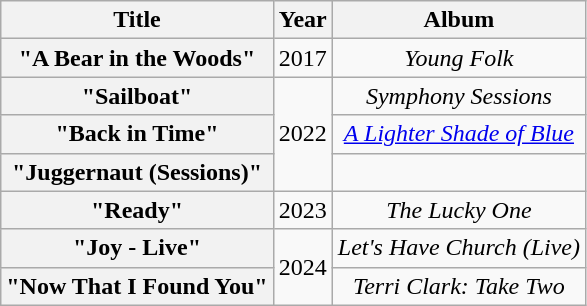<table class="wikitable plainrowheaders" style="text-align:center;">
<tr>
<th scope="col">Title</th>
<th scope="col">Year</th>
<th scope="col">Album</th>
</tr>
<tr>
<th scope="row">"A Bear in the Woods"<br> </th>
<td>2017</td>
<td><em>Young Folk</em></td>
</tr>
<tr>
<th scope="row">"Sailboat"<br> </th>
<td rowspan= 3>2022</td>
<td><em>Symphony Sessions</em></td>
</tr>
<tr>
<th scope="row">"Back in Time"<br> </th>
<td><em><a href='#'>A Lighter Shade of Blue</a></em></td>
</tr>
<tr>
<th scope="row">"Juggernaut (Sessions)"<br> </th>
<td></td>
</tr>
<tr>
<th scope="row">"Ready"<br> </th>
<td>2023</td>
<td><em>The Lucky One</em></td>
</tr>
<tr>
<th scope="row">"Joy - Live"<br> </th>
<td rowspan= 2>2024</td>
<td><em>Let's Have Church (Live)</em></td>
</tr>
<tr>
<th scope="row">"Now That I Found You"<br> </th>
<td><em>Terri Clark: Take Two</em></td>
</tr>
</table>
